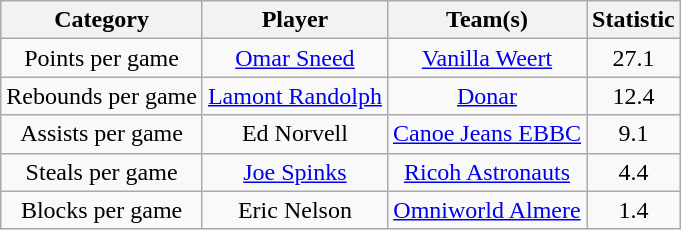<table class="wikitable" style="text-align:center">
<tr>
<th>Category</th>
<th>Player</th>
<th>Team(s)</th>
<th>Statistic</th>
</tr>
<tr>
<td>Points per game</td>
<td><a href='#'>Omar Sneed</a></td>
<td><a href='#'>Vanilla Weert</a></td>
<td>27.1</td>
</tr>
<tr>
<td>Rebounds per game</td>
<td><a href='#'>Lamont Randolph</a></td>
<td><a href='#'>Donar</a></td>
<td>12.4</td>
</tr>
<tr>
<td>Assists per game</td>
<td>Ed Norvell</td>
<td><a href='#'>Canoe Jeans EBBC</a></td>
<td>9.1</td>
</tr>
<tr>
<td>Steals per game</td>
<td><a href='#'>Joe Spinks</a></td>
<td><a href='#'>Ricoh Astronauts</a></td>
<td>4.4</td>
</tr>
<tr>
<td>Blocks per game</td>
<td>Eric Nelson</td>
<td><a href='#'>Omniworld Almere</a></td>
<td>1.4</td>
</tr>
</table>
